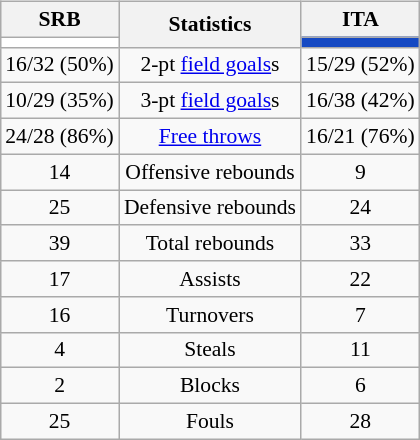<table style="width:100%;">
<tr>
<td valign=top align=right width=33%><br>












</td>
<td style="vertical-align:top; align:center; width:33%;"><br><table style="width:100%;">
<tr>
<td style="width=50%;"></td>
<td></td>
<td style="width=50%;"></td>
</tr>
</table>
<table class="wikitable" style="font-size:90%; text-align:center; margin:auto;" align=center>
<tr>
<th>SRB</th>
<th rowspan=2>Statistics</th>
<th>ITA</th>
</tr>
<tr>
<td style="background:#FFFFFF;"></td>
<td style="background:#1549C3;"></td>
</tr>
<tr>
<td>16/32 (50%)</td>
<td>2-pt <a href='#'>field goals</a>s</td>
<td>15/29 (52%)</td>
</tr>
<tr>
<td>10/29 (35%)</td>
<td>3-pt <a href='#'>field goals</a>s</td>
<td>16/38 (42%)</td>
</tr>
<tr>
<td>24/28 (86%)</td>
<td><a href='#'>Free throws</a></td>
<td>16/21 (76%)</td>
</tr>
<tr>
<td>14</td>
<td>Offensive rebounds</td>
<td>9</td>
</tr>
<tr>
<td>25</td>
<td>Defensive rebounds</td>
<td>24</td>
</tr>
<tr>
<td>39</td>
<td>Total rebounds</td>
<td>33</td>
</tr>
<tr>
<td>17</td>
<td>Assists</td>
<td>22</td>
</tr>
<tr>
<td>16</td>
<td>Turnovers</td>
<td>7</td>
</tr>
<tr>
<td>4</td>
<td>Steals</td>
<td>11</td>
</tr>
<tr>
<td>2</td>
<td>Blocks</td>
<td>6</td>
</tr>
<tr>
<td>25</td>
<td>Fouls</td>
<td>28</td>
</tr>
</table>
</td>
<td style="vertical-align:top; align:left; width:33%;"><br>













</td>
</tr>
</table>
